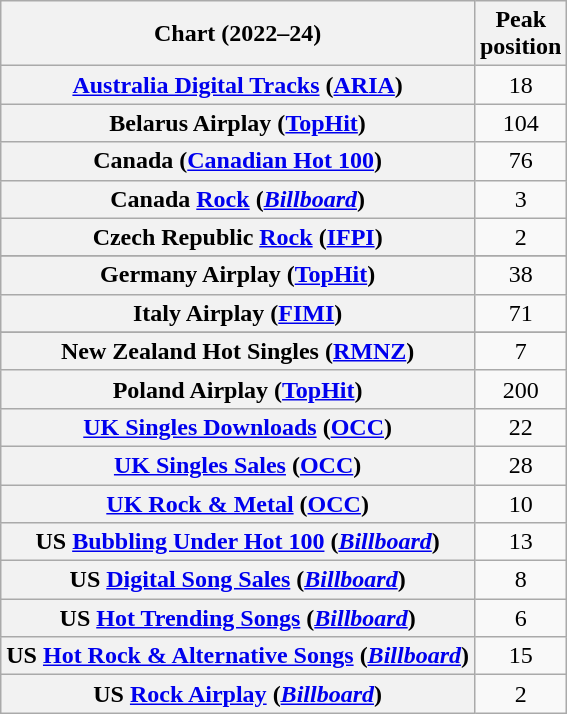<table class="wikitable sortable plainrowheaders" style="text-align:center">
<tr>
<th scope="col">Chart (2022–24)</th>
<th scope="col">Peak<br>position</th>
</tr>
<tr>
<th scope="row"><a href='#'>Australia Digital Tracks</a> (<a href='#'>ARIA</a>)</th>
<td>18</td>
</tr>
<tr>
<th scope="row">Belarus Airplay (<a href='#'>TopHit</a>)</th>
<td>104</td>
</tr>
<tr>
<th scope="row">Canada (<a href='#'>Canadian Hot 100</a>)</th>
<td>76</td>
</tr>
<tr>
<th scope="row">Canada <a href='#'>Rock</a> (<em><a href='#'>Billboard</a></em>)</th>
<td>3</td>
</tr>
<tr>
<th scope="row">Czech Republic <a href='#'>Rock</a> (<a href='#'>IFPI</a>)</th>
<td>2</td>
</tr>
<tr>
</tr>
<tr>
<th scope="row">Germany Airplay (<a href='#'>TopHit</a>)</th>
<td>38</td>
</tr>
<tr>
<th scope="row">Italy Airplay (<a href='#'>FIMI</a>)</th>
<td>71</td>
</tr>
<tr>
</tr>
<tr>
<th scope="row">New Zealand Hot Singles (<a href='#'>RMNZ</a>)</th>
<td>7</td>
</tr>
<tr>
<th scope="row">Poland Airplay (<a href='#'>TopHit</a>)</th>
<td>200</td>
</tr>
<tr>
<th scope="row"><a href='#'>UK Singles Downloads</a> (<a href='#'>OCC</a>)</th>
<td>22</td>
</tr>
<tr>
<th scope="row"><a href='#'>UK Singles Sales</a> (<a href='#'>OCC</a>)</th>
<td>28</td>
</tr>
<tr>
<th scope="row"><a href='#'>UK Rock & Metal</a> (<a href='#'>OCC</a>)</th>
<td>10</td>
</tr>
<tr>
<th scope="row">US <a href='#'>Bubbling Under Hot 100</a> (<em><a href='#'>Billboard</a></em>)</th>
<td>13</td>
</tr>
<tr>
<th scope="row">US <a href='#'>Digital Song Sales</a> (<em><a href='#'>Billboard</a></em>)</th>
<td>8</td>
</tr>
<tr>
<th scope="row">US <a href='#'>Hot Trending Songs</a> (<em><a href='#'>Billboard</a></em>)</th>
<td>6</td>
</tr>
<tr>
<th scope="row">US <a href='#'>Hot Rock & Alternative Songs</a> (<em><a href='#'>Billboard</a></em>)</th>
<td>15</td>
</tr>
<tr>
<th scope="row">US <a href='#'>Rock Airplay</a> (<em><a href='#'>Billboard</a></em>)</th>
<td>2</td>
</tr>
</table>
